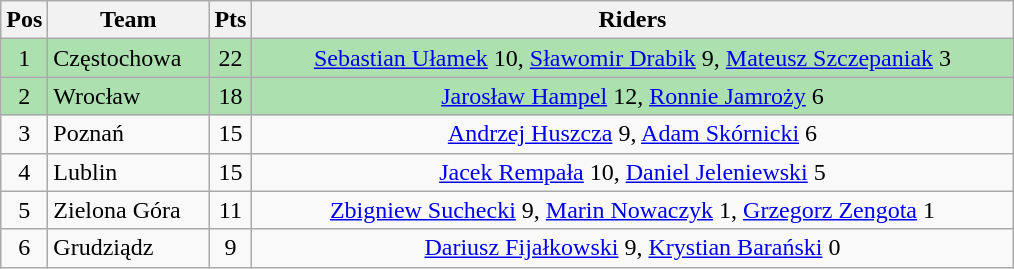<table class="wikitable" style="font-size: 100%">
<tr>
<th width=20>Pos</th>
<th width=100>Team</th>
<th width=20>Pts</th>
<th width=500>Riders</th>
</tr>
<tr align=center style="background:#ACE1AF;">
<td>1</td>
<td align="left">Częstochowa</td>
<td>22</td>
<td><a href='#'>Sebastian Ułamek</a> 10, <a href='#'>Sławomir Drabik</a> 9, <a href='#'>Mateusz Szczepaniak</a> 3</td>
</tr>
<tr align=center style="background:#ACE1AF;">
<td>2</td>
<td align="left">Wrocław</td>
<td>18</td>
<td><a href='#'>Jarosław Hampel</a> 12, <a href='#'>Ronnie Jamroży</a> 6</td>
</tr>
<tr align=center>
<td>3</td>
<td align="left">Poznań</td>
<td>15</td>
<td><a href='#'>Andrzej Huszcza</a> 9, <a href='#'>Adam Skórnicki</a> 6</td>
</tr>
<tr align=center>
<td>4</td>
<td align="left">Lublin</td>
<td>15</td>
<td><a href='#'>Jacek Rempała</a> 10, <a href='#'>Daniel Jeleniewski</a> 5</td>
</tr>
<tr align=center>
<td>5</td>
<td align="left">Zielona Góra</td>
<td>11</td>
<td><a href='#'>Zbigniew Suchecki</a> 9, <a href='#'>Marin Nowaczyk</a> 1, <a href='#'>Grzegorz Zengota</a> 1</td>
</tr>
<tr align=center>
<td>6</td>
<td align="left">Grudziądz</td>
<td>9</td>
<td><a href='#'>Dariusz Fijałkowski</a> 9, <a href='#'>Krystian Barański</a> 0</td>
</tr>
</table>
